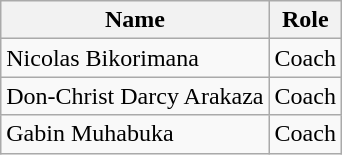<table class="wikitable">
<tr>
<th>Name</th>
<th>Role</th>
</tr>
<tr>
<td> Nicolas Bikorimana</td>
<td>Coach</td>
</tr>
<tr>
<td> Don-Christ Darcy Arakaza</td>
<td>Coach</td>
</tr>
<tr>
<td> Gabin Muhabuka</td>
<td>Coach</td>
</tr>
</table>
